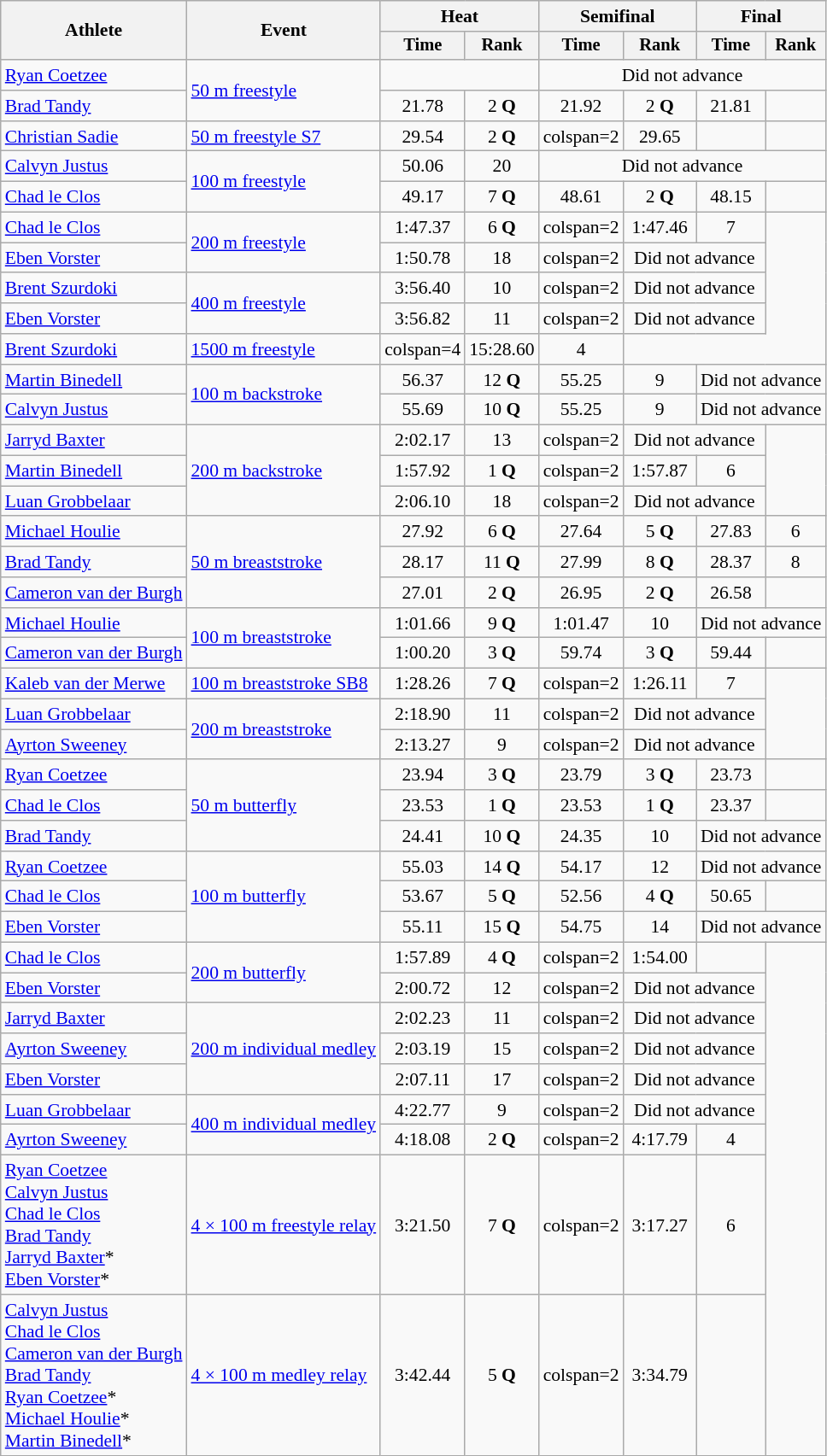<table class=wikitable style="font-size:90%">
<tr>
<th rowspan=2>Athlete</th>
<th rowspan=2>Event</th>
<th colspan=2>Heat</th>
<th colspan=2>Semifinal</th>
<th colspan=2>Final</th>
</tr>
<tr style=font-size:95%>
<th>Time</th>
<th>Rank</th>
<th>Time</th>
<th>Rank</th>
<th>Time</th>
<th>Rank</th>
</tr>
<tr align=center>
<td align=left><a href='#'>Ryan Coetzee</a></td>
<td align=left rowspan=2><a href='#'>50 m freestyle</a></td>
<td colspan=2></td>
<td colspan=4>Did not advance</td>
</tr>
<tr align=center>
<td align=left><a href='#'>Brad Tandy</a></td>
<td>21.78</td>
<td>2 <strong>Q</strong></td>
<td>21.92</td>
<td>2 <strong>Q</strong></td>
<td>21.81</td>
<td></td>
</tr>
<tr align=center>
<td align=left><a href='#'>Christian Sadie</a></td>
<td align=left><a href='#'>50 m freestyle S7</a></td>
<td>29.54</td>
<td>2 <strong>Q</strong></td>
<td>colspan=2 </td>
<td>29.65</td>
<td></td>
</tr>
<tr align=center>
<td align=left><a href='#'>Calvyn Justus</a></td>
<td align=left rowspan=2><a href='#'>100 m freestyle</a></td>
<td>50.06</td>
<td>20</td>
<td colspan=4>Did not advance</td>
</tr>
<tr align=center>
<td align=left><a href='#'>Chad le Clos</a></td>
<td>49.17</td>
<td>7 <strong>Q</strong></td>
<td>48.61</td>
<td>2 <strong>Q</strong></td>
<td>48.15</td>
<td></td>
</tr>
<tr align=center>
<td align=left><a href='#'>Chad le Clos</a></td>
<td align=left rowspan=2><a href='#'>200 m freestyle</a></td>
<td>1:47.37</td>
<td>6 <strong>Q</strong></td>
<td>colspan=2 </td>
<td>1:47.46</td>
<td>7</td>
</tr>
<tr align=center>
<td align=left><a href='#'>Eben Vorster</a></td>
<td>1:50.78</td>
<td>18</td>
<td>colspan=2 </td>
<td colspan=2>Did not advance</td>
</tr>
<tr align=center>
<td align=left><a href='#'>Brent Szurdoki</a></td>
<td align=left rowspan=2><a href='#'>400 m freestyle</a></td>
<td>3:56.40</td>
<td>10</td>
<td>colspan=2 </td>
<td colspan=2>Did not advance</td>
</tr>
<tr align=center>
<td align=left><a href='#'>Eben Vorster</a></td>
<td>3:56.82</td>
<td>11</td>
<td>colspan=2 </td>
<td colspan=2>Did not advance</td>
</tr>
<tr align=center>
<td align=left><a href='#'>Brent Szurdoki</a></td>
<td align=left><a href='#'>1500 m freestyle</a></td>
<td>colspan=4 </td>
<td>15:28.60</td>
<td>4</td>
</tr>
<tr align=center>
<td align=left><a href='#'>Martin Binedell</a></td>
<td align=left rowspan=2><a href='#'>100 m backstroke</a></td>
<td>56.37</td>
<td>12 <strong>Q</strong></td>
<td>55.25</td>
<td>9</td>
<td colspan=2>Did not advance</td>
</tr>
<tr align=center>
<td align=left><a href='#'>Calvyn Justus</a></td>
<td>55.69</td>
<td>10 <strong>Q</strong></td>
<td>55.25</td>
<td>9</td>
<td colspan=2>Did not advance</td>
</tr>
<tr align=center>
<td align=left><a href='#'>Jarryd Baxter</a></td>
<td align=left rowspan=3><a href='#'>200 m backstroke</a></td>
<td>2:02.17</td>
<td>13</td>
<td>colspan=2 </td>
<td colspan=2>Did not advance</td>
</tr>
<tr align=center>
<td align=left><a href='#'>Martin Binedell</a></td>
<td>1:57.92</td>
<td>1 <strong>Q</strong></td>
<td>colspan=2 </td>
<td>1:57.87</td>
<td>6</td>
</tr>
<tr align=center>
<td align=left><a href='#'>Luan Grobbelaar</a></td>
<td>2:06.10</td>
<td>18</td>
<td>colspan=2 </td>
<td colspan=2>Did not advance</td>
</tr>
<tr align=center>
<td align=left><a href='#'>Michael Houlie</a></td>
<td align=left rowspan=3><a href='#'>50 m breaststroke</a></td>
<td>27.92</td>
<td>6 <strong>Q</strong></td>
<td>27.64</td>
<td>5 <strong>Q</strong></td>
<td>27.83</td>
<td>6</td>
</tr>
<tr align=center>
<td align=left><a href='#'>Brad Tandy</a></td>
<td>28.17</td>
<td>11 <strong>Q</strong></td>
<td>27.99</td>
<td>8 <strong>Q</strong></td>
<td>28.37</td>
<td>8</td>
</tr>
<tr align=center>
<td align=left><a href='#'>Cameron van der Burgh</a></td>
<td>27.01</td>
<td>2 <strong>Q</strong></td>
<td>26.95</td>
<td>2 <strong>Q</strong></td>
<td>26.58</td>
<td></td>
</tr>
<tr align=center>
<td align=left><a href='#'>Michael Houlie</a></td>
<td align=left rowspan=2><a href='#'>100 m breaststroke</a></td>
<td>1:01.66</td>
<td>9 <strong>Q</strong></td>
<td>1:01.47</td>
<td>10</td>
<td colspan=2>Did not advance</td>
</tr>
<tr align=center>
<td align=left><a href='#'>Cameron van der Burgh</a></td>
<td>1:00.20</td>
<td>3 <strong>Q</strong></td>
<td>59.74</td>
<td>3 <strong>Q</strong></td>
<td>59.44</td>
<td></td>
</tr>
<tr align=center>
<td align=left><a href='#'>Kaleb van der Merwe</a></td>
<td align=left><a href='#'>100 m breaststroke SB8</a></td>
<td>1:28.26</td>
<td>7 <strong>Q</strong></td>
<td>colspan=2 </td>
<td>1:26.11</td>
<td>7</td>
</tr>
<tr align=center>
<td align=left><a href='#'>Luan Grobbelaar</a></td>
<td align=left rowspan=2><a href='#'>200 m breaststroke</a></td>
<td>2:18.90</td>
<td>11</td>
<td>colspan=2 </td>
<td colspan=2>Did not advance</td>
</tr>
<tr align=center>
<td align=left><a href='#'>Ayrton Sweeney</a></td>
<td>2:13.27</td>
<td>9</td>
<td>colspan=2 </td>
<td colspan=2>Did not advance</td>
</tr>
<tr align=center>
<td align=left><a href='#'>Ryan Coetzee</a></td>
<td align=left rowspan=3><a href='#'>50 m butterfly</a></td>
<td>23.94</td>
<td>3 <strong>Q</strong></td>
<td>23.79</td>
<td>3 <strong>Q</strong></td>
<td>23.73</td>
<td></td>
</tr>
<tr align=center>
<td align=left><a href='#'>Chad le Clos</a></td>
<td>23.53</td>
<td>1 <strong>Q</strong></td>
<td>23.53</td>
<td>1 <strong>Q</strong></td>
<td>23.37</td>
<td></td>
</tr>
<tr align=center>
<td align=left><a href='#'>Brad Tandy</a></td>
<td>24.41</td>
<td>10 <strong>Q</strong></td>
<td>24.35</td>
<td>10</td>
<td Colspan=2>Did not advance</td>
</tr>
<tr align=center>
<td align=left><a href='#'>Ryan Coetzee</a></td>
<td align=left rowspan=3><a href='#'>100 m butterfly</a></td>
<td>55.03</td>
<td>14 <strong>Q</strong></td>
<td>54.17</td>
<td>12</td>
<td colspan=2>Did not advance</td>
</tr>
<tr align=center>
<td align=left><a href='#'>Chad le Clos</a></td>
<td>53.67</td>
<td>5 <strong>Q</strong></td>
<td>52.56</td>
<td>4 <strong>Q</strong></td>
<td>50.65</td>
<td></td>
</tr>
<tr align=center>
<td align=left><a href='#'>Eben Vorster</a></td>
<td>55.11</td>
<td>15 <strong>Q</strong></td>
<td>54.75</td>
<td>14</td>
<td colspan=2>Did not advance</td>
</tr>
<tr align=center>
<td align=left><a href='#'>Chad le Clos</a></td>
<td align=left rowspan=2><a href='#'>200 m butterfly</a></td>
<td>1:57.89</td>
<td>4 <strong>Q</strong></td>
<td>colspan=2 </td>
<td>1:54.00</td>
<td></td>
</tr>
<tr align=center>
<td align=left><a href='#'>Eben Vorster</a></td>
<td>2:00.72</td>
<td>12</td>
<td>colspan=2 </td>
<td colspan=2>Did not advance</td>
</tr>
<tr align=center>
<td align=left><a href='#'>Jarryd Baxter</a></td>
<td align=left rowspan=3><a href='#'>200 m individual medley</a></td>
<td>2:02.23</td>
<td>11</td>
<td>colspan=2 </td>
<td colspan=2>Did not advance</td>
</tr>
<tr align=center>
<td align=left><a href='#'>Ayrton Sweeney</a></td>
<td>2:03.19</td>
<td>15</td>
<td>colspan=2 </td>
<td colspan=2>Did not advance</td>
</tr>
<tr align=center>
<td align=left><a href='#'>Eben Vorster</a></td>
<td>2:07.11</td>
<td>17</td>
<td>colspan=2 </td>
<td colspan=2>Did not advance</td>
</tr>
<tr align=center>
<td align=left><a href='#'>Luan Grobbelaar</a></td>
<td align=left rowspan=2><a href='#'>400 m individual medley</a></td>
<td>4:22.77</td>
<td>9</td>
<td>colspan=2 </td>
<td colspan=2>Did not advance</td>
</tr>
<tr align=center>
<td align=left><a href='#'>Ayrton Sweeney</a></td>
<td>4:18.08</td>
<td>2 <strong>Q</strong></td>
<td>colspan=2 </td>
<td>4:17.79</td>
<td>4</td>
</tr>
<tr align=center>
<td align=left><a href='#'>Ryan Coetzee</a><br><a href='#'>Calvyn Justus</a><br><a href='#'>Chad le Clos</a><br><a href='#'>Brad Tandy</a><br><a href='#'>Jarryd Baxter</a>*<br><a href='#'>Eben Vorster</a>*</td>
<td align=left><a href='#'>4 × 100 m freestyle relay</a></td>
<td>3:21.50</td>
<td>7 <strong>Q</strong></td>
<td>colspan=2 </td>
<td>3:17.27</td>
<td>6</td>
</tr>
<tr align=center>
<td align=left><a href='#'>Calvyn Justus</a><br><a href='#'>Chad le Clos</a><br><a href='#'>Cameron van der Burgh</a><br><a href='#'>Brad Tandy</a><br><a href='#'>Ryan Coetzee</a>*<br><a href='#'>Michael Houlie</a>*<br><a href='#'>Martin Binedell</a>*</td>
<td align=left><a href='#'>4 × 100 m medley relay</a></td>
<td>3:42.44</td>
<td>5 <strong>Q</strong></td>
<td>colspan=2 </td>
<td>3:34.79</td>
<td></td>
</tr>
</table>
